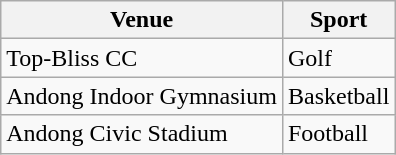<table class=wikitable>
<tr>
<th>Venue</th>
<th>Sport</th>
</tr>
<tr>
<td>Top-Bliss CC</td>
<td>Golf</td>
</tr>
<tr>
<td>Andong Indoor Gymnasium</td>
<td>Basketball</td>
</tr>
<tr>
<td>Andong Civic Stadium</td>
<td>Football</td>
</tr>
</table>
